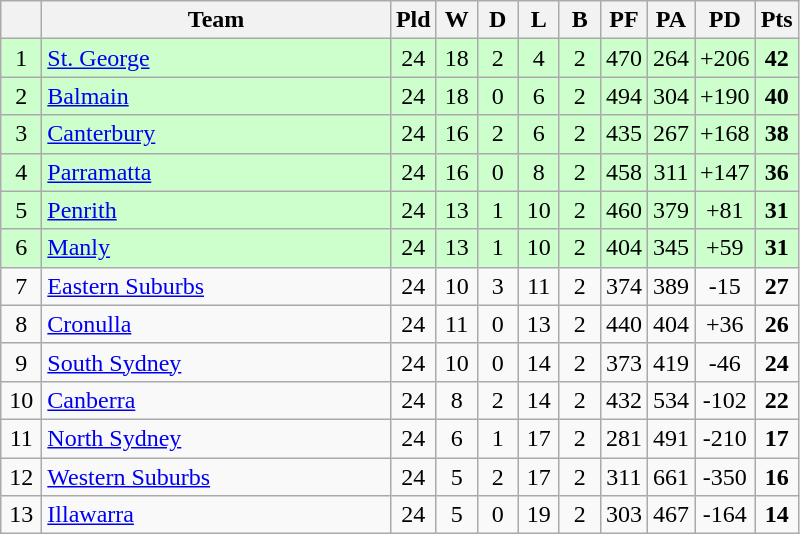<table class="wikitable" style="text-align:center;">
<tr>
<th width=20 abbr="Position×"></th>
<th width=225>Team</th>
<th width=20 abbr="Played">Pld</th>
<th width=20 abbr="Won">W</th>
<th width=20 abbr="Drawn">D</th>
<th width=20 abbr="Lost">L</th>
<th width=20 abbr="Bye">B</th>
<th width=20 abbr="Points for">PF</th>
<th width=20 abbr="Points against">PA</th>
<th width=20 abbr="Points difference">PD</th>
<th width=20 abbr="Points">Pts</th>
</tr>
<tr style="background: #ccffcc;">
<td>1</td>
<td style="text-align:left;"> <a href='#'>St. George</a></td>
<td>24</td>
<td>18</td>
<td>2</td>
<td>4</td>
<td>2</td>
<td>470</td>
<td>264</td>
<td>+206</td>
<td><strong>42</strong></td>
</tr>
<tr style="background: #ccffcc;">
<td>2</td>
<td style="text-align:left;"> <a href='#'>Balmain</a></td>
<td>24</td>
<td>18</td>
<td>0</td>
<td>6</td>
<td>2</td>
<td>494</td>
<td>304</td>
<td>+190</td>
<td><strong>40</strong></td>
</tr>
<tr style="background: #ccffcc;">
<td>3</td>
<td style="text-align:left;"> <a href='#'>Canterbury</a></td>
<td>24</td>
<td>16</td>
<td>2</td>
<td>6</td>
<td>2</td>
<td>435</td>
<td>267</td>
<td>+168</td>
<td><strong>38</strong></td>
</tr>
<tr style="background: #ccffcc;">
<td>4</td>
<td style="text-align:left;"> <a href='#'>Parramatta</a></td>
<td>24</td>
<td>16</td>
<td>0</td>
<td>8</td>
<td>2</td>
<td>458</td>
<td>311</td>
<td>+147</td>
<td><strong>36</strong></td>
</tr>
<tr style="background: #ccffcc;">
<td>5</td>
<td style="text-align:left;"> <a href='#'>Penrith</a></td>
<td>24</td>
<td>13</td>
<td>1</td>
<td>10</td>
<td>2</td>
<td>460</td>
<td>379</td>
<td>+81</td>
<td><strong>31</strong></td>
</tr>
<tr style="background: #ccffcc;">
<td>6</td>
<td style="text-align:left;"> <a href='#'>Manly</a></td>
<td>24</td>
<td>13</td>
<td>1</td>
<td>10</td>
<td>2</td>
<td>404</td>
<td>345</td>
<td>+59</td>
<td><strong>31</strong></td>
</tr>
<tr>
<td>7</td>
<td style="text-align:left;"> <a href='#'>Eastern Suburbs</a></td>
<td>24</td>
<td>10</td>
<td>3</td>
<td>11</td>
<td>2</td>
<td>374</td>
<td>389</td>
<td>-15</td>
<td><strong>27</strong></td>
</tr>
<tr>
<td>8</td>
<td style="text-align:left;"> <a href='#'>Cronulla</a></td>
<td>24</td>
<td>11</td>
<td>0</td>
<td>13</td>
<td>2</td>
<td>440</td>
<td>404</td>
<td>+36</td>
<td><strong>26</strong></td>
</tr>
<tr>
<td>9</td>
<td style="text-align:left;"> <a href='#'>South Sydney</a></td>
<td>24</td>
<td>10</td>
<td>0</td>
<td>14</td>
<td>2</td>
<td>373</td>
<td>419</td>
<td>-46</td>
<td><strong>24</strong></td>
</tr>
<tr>
<td>10</td>
<td style="text-align:left;"> <a href='#'>Canberra</a></td>
<td>24</td>
<td>8</td>
<td>2</td>
<td>14</td>
<td>2</td>
<td>432</td>
<td>534</td>
<td>-102</td>
<td><strong>22</strong></td>
</tr>
<tr>
<td>11</td>
<td style="text-align:left;"> <a href='#'>North Sydney</a></td>
<td>24</td>
<td>6</td>
<td>1</td>
<td>17</td>
<td>2</td>
<td>281</td>
<td>491</td>
<td>-210</td>
<td><strong>17</strong></td>
</tr>
<tr>
<td>12</td>
<td style="text-align:left;"> <a href='#'>Western Suburbs</a></td>
<td>24</td>
<td>5</td>
<td>2</td>
<td>17</td>
<td>2</td>
<td>311</td>
<td>661</td>
<td>-350</td>
<td><strong>16</strong></td>
</tr>
<tr>
<td>13</td>
<td style="text-align:left;"> <a href='#'>Illawarra</a></td>
<td>24</td>
<td>5</td>
<td>0</td>
<td>19</td>
<td>2</td>
<td>303</td>
<td>467</td>
<td>-164</td>
<td><strong>14</strong></td>
</tr>
</table>
